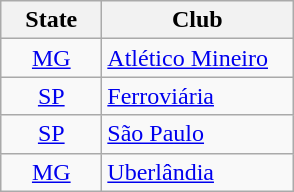<table class=wikitable>
<tr>
<th width=60>State</th>
<th width=120>Club</th>
</tr>
<tr>
<td align=center> <a href='#'>MG</a></td>
<td><a href='#'>Atlético Mineiro</a></td>
</tr>
<tr>
<td align=center> <a href='#'>SP</a></td>
<td><a href='#'>Ferroviária</a></td>
</tr>
<tr>
<td align=center> <a href='#'>SP</a></td>
<td><a href='#'>São Paulo</a></td>
</tr>
<tr>
<td align=center> <a href='#'>MG</a></td>
<td><a href='#'>Uberlândia</a></td>
</tr>
</table>
